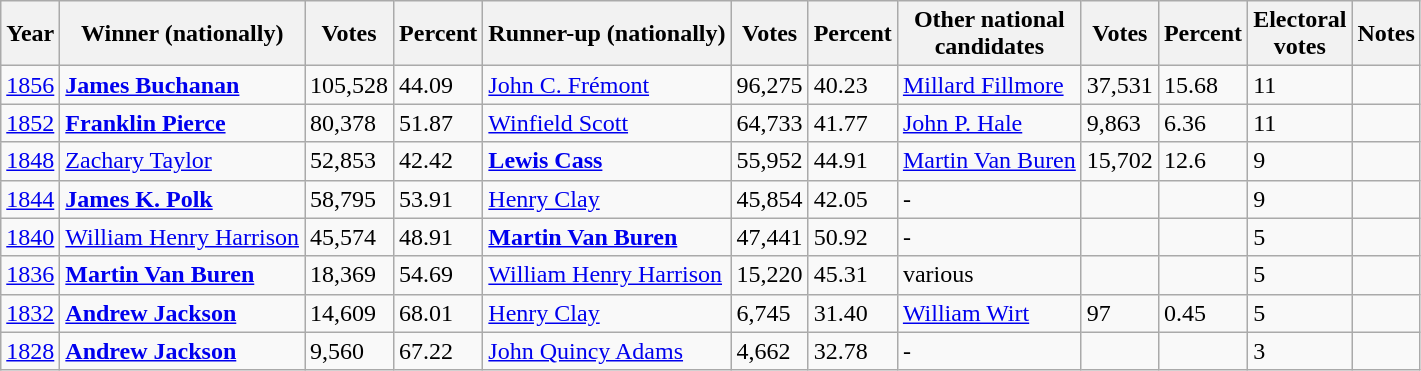<table class="wikitable sortable">
<tr>
<th data-sort-type="number">Year</th>
<th>Winner (nationally)</th>
<th data-sort-type="number">Votes</th>
<th data-sort-type="number">Percent</th>
<th>Runner-up (nationally)</th>
<th data-sort-type="number">Votes</th>
<th data-sort-type="number">Percent</th>
<th>Other national<br>candidates</th>
<th data-sort-type="number">Votes</th>
<th data-sort-type="number">Percent</th>
<th data-sort-type="number">Electoral<br>votes</th>
<th class="unsortable">Notes</th>
</tr>
<tr>
<td><a href='#'>1856</a></td>
<td><strong><a href='#'>James Buchanan</a></strong></td>
<td>105,528</td>
<td>44.09</td>
<td><a href='#'>John C. Frémont</a></td>
<td>96,275</td>
<td>40.23</td>
<td><a href='#'>Millard Fillmore</a></td>
<td>37,531</td>
<td>15.68</td>
<td>11</td>
<td></td>
</tr>
<tr>
<td><a href='#'>1852</a></td>
<td><strong><a href='#'>Franklin Pierce</a></strong></td>
<td>80,378</td>
<td>51.87</td>
<td><a href='#'>Winfield Scott</a></td>
<td>64,733</td>
<td>41.77</td>
<td><a href='#'>John P. Hale</a></td>
<td>9,863</td>
<td>6.36</td>
<td>11</td>
<td></td>
</tr>
<tr>
<td><a href='#'>1848</a></td>
<td><a href='#'>Zachary Taylor</a></td>
<td>52,853</td>
<td>42.42</td>
<td><strong><a href='#'>Lewis Cass</a></strong></td>
<td>55,952</td>
<td>44.91</td>
<td><a href='#'>Martin Van Buren</a></td>
<td>15,702</td>
<td>12.6</td>
<td>9</td>
<td></td>
</tr>
<tr>
<td><a href='#'>1844</a></td>
<td><strong><a href='#'>James K. Polk</a></strong></td>
<td>58,795</td>
<td>53.91</td>
<td><a href='#'>Henry Clay</a></td>
<td>45,854</td>
<td>42.05</td>
<td>-</td>
<td></td>
<td></td>
<td>9</td>
<td></td>
</tr>
<tr>
<td><a href='#'>1840</a></td>
<td><a href='#'>William Henry Harrison</a></td>
<td>45,574</td>
<td>48.91</td>
<td><strong><a href='#'>Martin Van Buren</a></strong></td>
<td>47,441</td>
<td>50.92</td>
<td>-</td>
<td></td>
<td></td>
<td>5</td>
<td></td>
</tr>
<tr>
<td><a href='#'>1836</a></td>
<td><strong><a href='#'>Martin Van Buren</a></strong></td>
<td>18,369</td>
<td>54.69</td>
<td><a href='#'>William Henry Harrison</a></td>
<td>15,220</td>
<td>45.31</td>
<td>various</td>
<td></td>
<td></td>
<td>5</td>
<td></td>
</tr>
<tr>
<td><a href='#'>1832</a></td>
<td><strong><a href='#'>Andrew Jackson</a></strong></td>
<td>14,609</td>
<td>68.01</td>
<td><a href='#'>Henry Clay</a></td>
<td>6,745</td>
<td>31.40</td>
<td><a href='#'>William Wirt</a></td>
<td>97</td>
<td>0.45</td>
<td>5</td>
<td></td>
</tr>
<tr>
<td><a href='#'>1828</a></td>
<td><strong><a href='#'>Andrew Jackson</a></strong></td>
<td>9,560</td>
<td>67.22</td>
<td><a href='#'>John Quincy Adams</a></td>
<td>4,662</td>
<td>32.78</td>
<td>-</td>
<td></td>
<td></td>
<td>3</td>
<td></td>
</tr>
</table>
